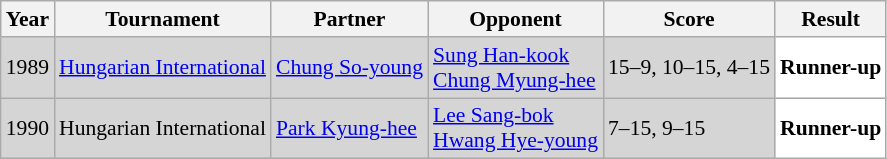<table class="sortable wikitable" style="font-size: 90%;">
<tr>
<th>Year</th>
<th>Tournament</th>
<th>Partner</th>
<th>Opponent</th>
<th>Score</th>
<th>Result</th>
</tr>
<tr style="background:#D5D5D5">
<td align="center">1989</td>
<td align="left"><a href='#'>Hungarian International</a></td>
<td align="left"> <a href='#'>Chung So-young</a></td>
<td align="left"> <a href='#'>Sung Han-kook</a> <br>  <a href='#'>Chung Myung-hee</a></td>
<td align="left">15–9, 10–15, 4–15</td>
<td style="text-align:left; background: white"> <strong>Runner-up</strong></td>
</tr>
<tr style="background:#D5D5D5">
<td align="center">1990</td>
<td align="left">Hungarian International</td>
<td align="left"> <a href='#'>Park Kyung-hee</a></td>
<td align="left"> <a href='#'>Lee Sang-bok</a> <br>  <a href='#'>Hwang Hye-young</a></td>
<td align="left">7–15, 9–15</td>
<td style="text-align:left; background:white"> <strong>Runner-up</strong></td>
</tr>
</table>
